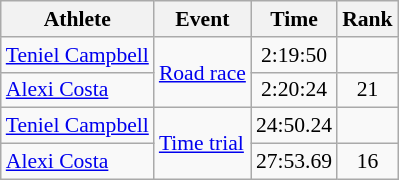<table class=wikitable style=font-size:90%;text-align:center>
<tr>
<th>Athlete</th>
<th>Event</th>
<th>Time</th>
<th>Rank</th>
</tr>
<tr>
<td style="text-align:left"><a href='#'>Teniel Campbell</a></td>
<td style="text-align:left" rowspan=2><a href='#'>Road race</a></td>
<td>2:19:50</td>
<td></td>
</tr>
<tr>
<td style="text-align:left"><a href='#'>Alexi Costa</a></td>
<td>2:20:24</td>
<td>21</td>
</tr>
<tr>
<td style="text-align:left"><a href='#'>Teniel Campbell</a></td>
<td style="text-align:left" rowspan=2><a href='#'>Time trial</a></td>
<td>24:50.24</td>
<td></td>
</tr>
<tr>
<td style="text-align:left"><a href='#'>Alexi Costa</a></td>
<td>27:53.69</td>
<td>16</td>
</tr>
</table>
